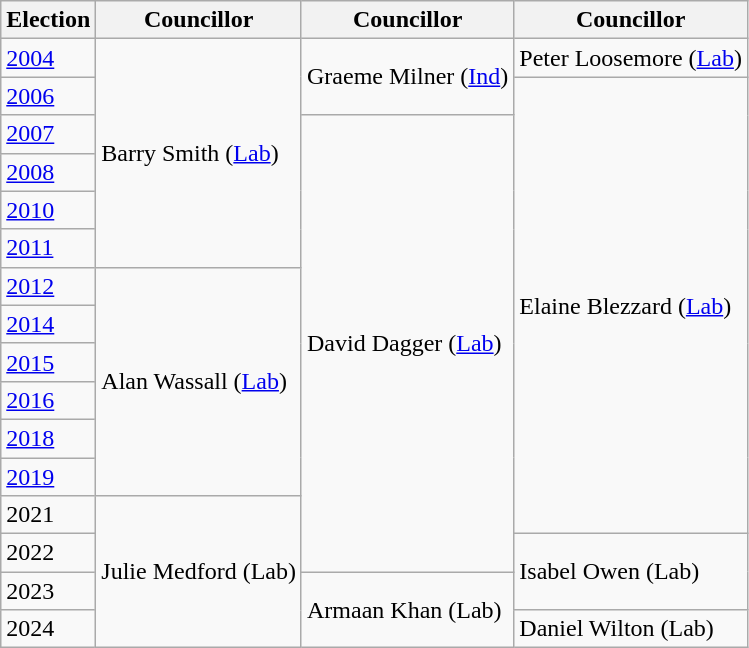<table class="wikitable">
<tr>
<th>Election</th>
<th>Councillor</th>
<th>Councillor</th>
<th>Councillor</th>
</tr>
<tr>
<td><a href='#'>2004</a></td>
<td rowspan="6">Barry Smith (<a href='#'>Lab</a>)</td>
<td rowspan="2">Graeme Milner (<a href='#'>Ind</a>)</td>
<td>Peter Loosemore (<a href='#'>Lab</a>)</td>
</tr>
<tr>
<td><a href='#'>2006</a></td>
<td rowspan="12">Elaine Blezzard (<a href='#'>Lab</a>)</td>
</tr>
<tr>
<td><a href='#'>2007</a></td>
<td rowspan="12">David Dagger (<a href='#'>Lab</a>)</td>
</tr>
<tr>
<td><a href='#'>2008</a></td>
</tr>
<tr>
<td><a href='#'>2010</a></td>
</tr>
<tr>
<td><a href='#'>2011</a></td>
</tr>
<tr>
<td><a href='#'>2012</a></td>
<td rowspan="6">Alan Wassall (<a href='#'>Lab</a>)</td>
</tr>
<tr>
<td><a href='#'>2014</a></td>
</tr>
<tr>
<td><a href='#'>2015</a></td>
</tr>
<tr>
<td><a href='#'>2016</a></td>
</tr>
<tr>
<td><a href='#'>2018</a></td>
</tr>
<tr>
<td><a href='#'>2019</a></td>
</tr>
<tr>
<td>2021</td>
<td rowspan="4">Julie Medford (Lab)</td>
</tr>
<tr>
<td>2022</td>
<td rowspan="2">Isabel Owen (Lab)</td>
</tr>
<tr>
<td>2023</td>
<td rowspan="2">Armaan Khan (Lab)</td>
</tr>
<tr>
<td>2024</td>
<td>Daniel Wilton (Lab)</td>
</tr>
</table>
